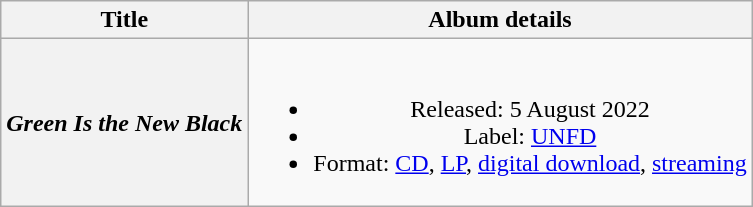<table class="wikitable plainrowheaders" style="text-align:center;">
<tr>
<th scope="col">Title</th>
<th scope="col">Album details</th>
</tr>
<tr>
<th scope="row"><em>Green Is the New Black</em></th>
<td><br><ul><li>Released: 5 August 2022</li><li>Label: <a href='#'>UNFD</a></li><li>Format: <a href='#'>CD</a>, <a href='#'>LP</a>, <a href='#'>digital download</a>, <a href='#'>streaming</a></li></ul></td>
</tr>
</table>
